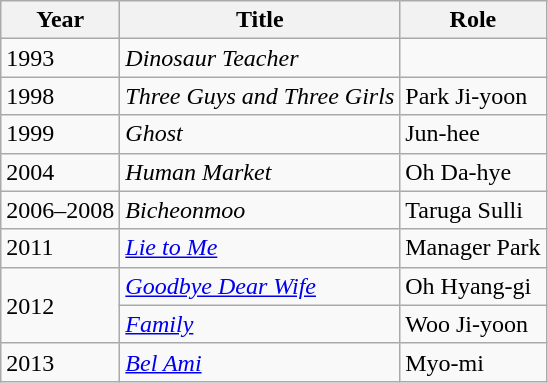<table class="wikitable">
<tr>
<th>Year</th>
<th>Title</th>
<th>Role</th>
</tr>
<tr>
<td>1993</td>
<td><em>Dinosaur Teacher</em></td>
<td></td>
</tr>
<tr>
<td>1998</td>
<td><em>Three Guys and Three Girls</em></td>
<td>Park Ji-yoon</td>
</tr>
<tr>
<td>1999</td>
<td><em>Ghost</em></td>
<td>Jun-hee</td>
</tr>
<tr>
<td>2004</td>
<td><em>Human Market</em></td>
<td>Oh Da-hye</td>
</tr>
<tr>
<td>2006–2008</td>
<td><em>Bicheonmoo</em></td>
<td>Taruga Sulli</td>
</tr>
<tr>
<td>2011</td>
<td><em><a href='#'>Lie to Me</a></em></td>
<td>Manager Park</td>
</tr>
<tr>
<td rowspan=2>2012</td>
<td><em><a href='#'>Goodbye Dear Wife</a></em></td>
<td>Oh Hyang-gi</td>
</tr>
<tr>
<td><em><a href='#'>Family</a></em></td>
<td>Woo Ji-yoon</td>
</tr>
<tr>
<td>2013</td>
<td><em><a href='#'>Bel Ami</a></em></td>
<td>Myo-mi</td>
</tr>
</table>
